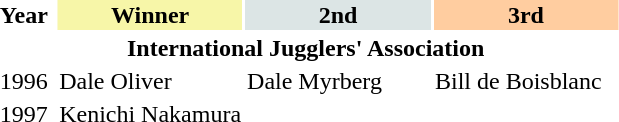<table>
<tr>
<th width=10%>Year</th>
<th style="background-color: #F7F6A8;" width=30%>Winner</th>
<th style="background-color: #DCE5E5;" width=30%>2nd</th>
<th style="background-color: #FFCDA0;" width=30%>3rd</th>
</tr>
<tr>
<th colspan="4">International Jugglers' Association</th>
</tr>
<tr>
<td align=center>1996</td>
<td> Dale Oliver</td>
<td> Dale Myrberg</td>
<td> Bill de Boisblanc</td>
</tr>
<tr>
<td align=center>1997</td>
<td> Kenichi Nakamura</td>
<td></td>
<td></td>
</tr>
<tr>
</tr>
</table>
